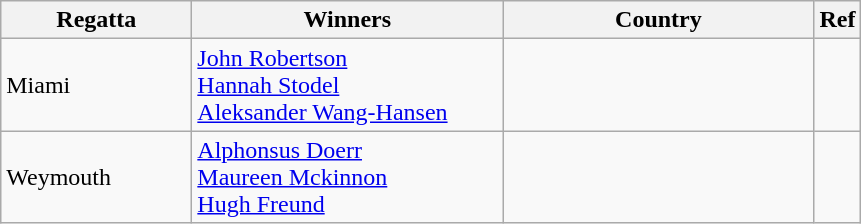<table class="wikitable">
<tr>
<th width=120>Regatta</th>
<th style="width:200px;">Winners</th>
<th style="width:200px;">Country</th>
<th>Ref</th>
</tr>
<tr>
<td>Miami</td>
<td><a href='#'>John Robertson</a><br><a href='#'>Hannah Stodel</a><br><a href='#'>Aleksander Wang-Hansen</a></td>
<td></td>
<td></td>
</tr>
<tr>
<td>Weymouth</td>
<td><a href='#'>Alphonsus Doerr</a><br><a href='#'>Maureen Mckinnon</a><br><a href='#'>Hugh Freund</a></td>
<td></td>
<td></td>
</tr>
</table>
